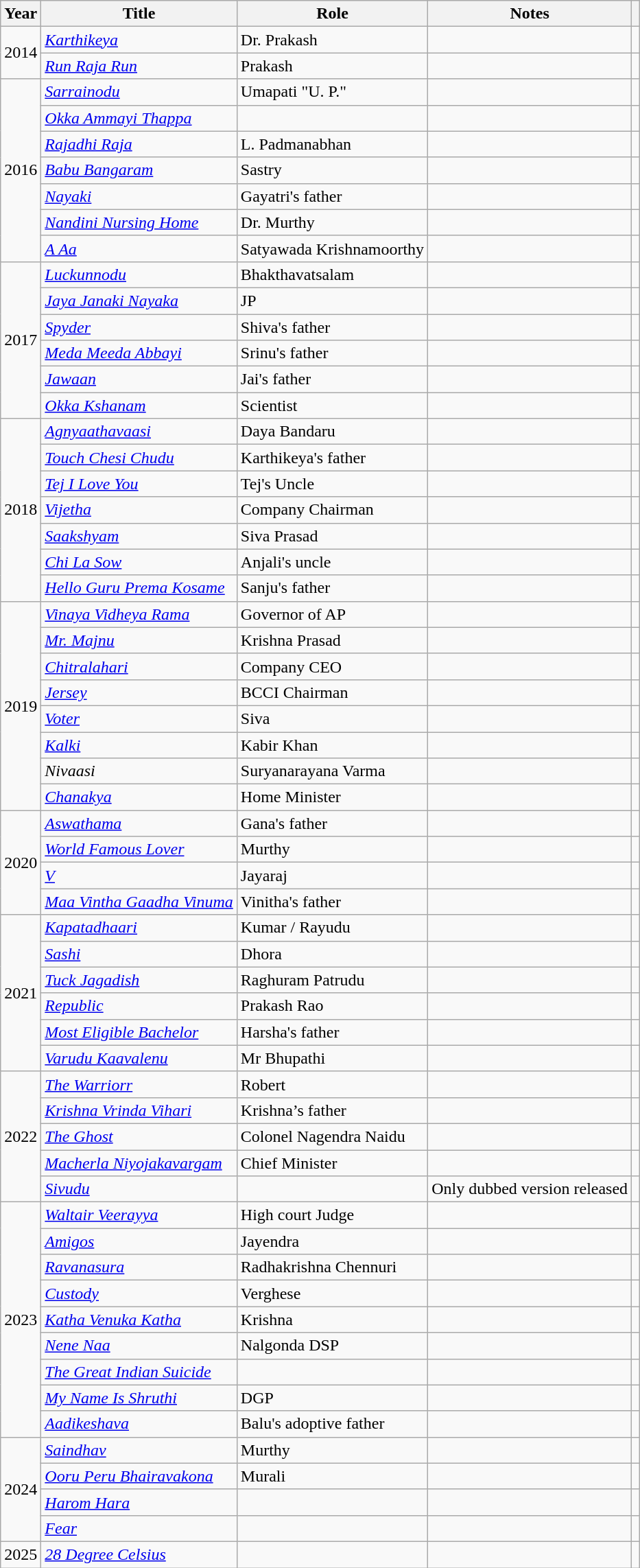<table class="wikitable sortable">
<tr>
<th scope="col">Year</th>
<th scope="col">Title</th>
<th scope="col">Role</th>
<th scope="col">Notes</th>
<th class="unsortable" scope="col"></th>
</tr>
<tr>
<td rowspan="2">2014</td>
<td><em><a href='#'>Karthikeya</a></em></td>
<td>Dr. Prakash</td>
<td></td>
<td></td>
</tr>
<tr>
<td><em><a href='#'>Run Raja Run</a></em></td>
<td>Prakash</td>
<td></td>
<td></td>
</tr>
<tr>
<td rowspan="7">2016</td>
<td><em><a href='#'>Sarrainodu</a></em></td>
<td>Umapati "U. P."</td>
<td></td>
<td></td>
</tr>
<tr>
<td><em><a href='#'>Okka Ammayi Thappa</a></em></td>
<td></td>
<td></td>
<td></td>
</tr>
<tr>
<td><em><a href='#'>Rajadhi Raja</a></em></td>
<td>L. Padmanabhan</td>
<td></td>
<td></td>
</tr>
<tr>
<td><em><a href='#'>Babu Bangaram</a></em></td>
<td>Sastry</td>
<td></td>
<td></td>
</tr>
<tr>
<td><em><a href='#'>Nayaki</a></em></td>
<td>Gayatri's father</td>
<td></td>
<td></td>
</tr>
<tr>
<td><em><a href='#'>Nandini Nursing Home</a></em></td>
<td>Dr. Murthy</td>
<td></td>
<td></td>
</tr>
<tr>
<td><em><a href='#'>A Aa</a></em></td>
<td>Satyawada Krishnamoorthy</td>
<td></td>
<td></td>
</tr>
<tr>
<td rowspan="6">2017</td>
<td><em><a href='#'>Luckunnodu</a></em></td>
<td>Bhakthavatsalam</td>
<td></td>
<td></td>
</tr>
<tr>
<td><em><a href='#'>Jaya Janaki Nayaka</a></em></td>
<td>JP</td>
<td></td>
<td></td>
</tr>
<tr>
<td><em><a href='#'>Spyder</a></em></td>
<td>Shiva's father</td>
<td></td>
<td></td>
</tr>
<tr>
<td><em><a href='#'>Meda Meeda Abbayi</a></em></td>
<td>Srinu's father</td>
<td></td>
<td></td>
</tr>
<tr>
<td><em><a href='#'>Jawaan</a></em></td>
<td>Jai's father</td>
<td></td>
<td></td>
</tr>
<tr>
<td><em><a href='#'>Okka Kshanam</a></em></td>
<td>Scientist</td>
<td></td>
<td></td>
</tr>
<tr>
<td rowspan="7">2018</td>
<td><em><a href='#'>Agnyaathavaasi</a></em></td>
<td>Daya Bandaru</td>
<td></td>
<td></td>
</tr>
<tr>
<td><em><a href='#'>Touch Chesi Chudu</a></em></td>
<td>Karthikeya's father</td>
<td></td>
<td></td>
</tr>
<tr>
<td><em><a href='#'>Tej I Love You</a></em></td>
<td>Tej's Uncle</td>
<td></td>
<td></td>
</tr>
<tr>
<td><em><a href='#'>Vijetha</a></em></td>
<td>Company Chairman</td>
<td></td>
<td></td>
</tr>
<tr>
<td><em><a href='#'>Saakshyam</a></em></td>
<td>Siva Prasad</td>
<td></td>
<td></td>
</tr>
<tr>
<td><em><a href='#'>Chi La Sow</a></em></td>
<td>Anjali's uncle</td>
<td></td>
<td></td>
</tr>
<tr>
<td><em><a href='#'>Hello Guru Prema Kosame</a></em></td>
<td>Sanju's father</td>
<td></td>
<td></td>
</tr>
<tr>
<td rowspan="8">2019</td>
<td><em><a href='#'>Vinaya Vidheya Rama</a></em></td>
<td>Governor of AP</td>
<td></td>
<td></td>
</tr>
<tr>
<td><em><a href='#'>Mr. Majnu</a></em></td>
<td>Krishna Prasad</td>
<td></td>
<td></td>
</tr>
<tr>
<td><em><a href='#'>Chitralahari</a></em></td>
<td>Company CEO</td>
<td></td>
<td></td>
</tr>
<tr>
<td><em><a href='#'>Jersey</a></em></td>
<td>BCCI Chairman</td>
<td></td>
<td></td>
</tr>
<tr>
<td><em><a href='#'>Voter</a></em></td>
<td>Siva</td>
<td></td>
<td></td>
</tr>
<tr>
<td><em><a href='#'>Kalki</a></em></td>
<td>Kabir Khan</td>
<td></td>
<td></td>
</tr>
<tr>
<td><em>Nivaasi</em></td>
<td>Suryanarayana Varma</td>
<td></td>
<td></td>
</tr>
<tr>
<td><em><a href='#'>Chanakya</a></em></td>
<td>Home Minister</td>
<td></td>
<td></td>
</tr>
<tr>
<td rowspan="4">2020</td>
<td><em><a href='#'>Aswathama</a></em></td>
<td>Gana's father</td>
<td></td>
<td></td>
</tr>
<tr>
<td><em><a href='#'>World Famous Lover</a></em></td>
<td>Murthy</td>
<td></td>
<td></td>
</tr>
<tr>
<td><em><a href='#'>V</a></em></td>
<td>Jayaraj</td>
<td></td>
<td></td>
</tr>
<tr>
<td><em><a href='#'>Maa Vintha Gaadha Vinuma</a></em></td>
<td>Vinitha's father</td>
<td></td>
<td></td>
</tr>
<tr>
<td rowspan="6">2021</td>
<td><em><a href='#'>Kapatadhaari</a></em></td>
<td>Kumar / Rayudu</td>
<td></td>
<td></td>
</tr>
<tr>
<td><em><a href='#'>Sashi</a></em></td>
<td>Dhora</td>
<td></td>
<td></td>
</tr>
<tr>
<td><em><a href='#'>Tuck Jagadish</a></em></td>
<td>Raghuram Patrudu</td>
<td></td>
<td></td>
</tr>
<tr>
<td><em><a href='#'>Republic</a></em></td>
<td>Prakash Rao</td>
<td></td>
<td></td>
</tr>
<tr>
<td><em><a href='#'>Most Eligible Bachelor</a></em></td>
<td>Harsha's father</td>
<td></td>
<td></td>
</tr>
<tr>
<td><em><a href='#'>Varudu Kaavalenu</a></em></td>
<td>Mr Bhupathi</td>
<td></td>
<td></td>
</tr>
<tr>
<td rowspan="5">2022</td>
<td><em><a href='#'>The Warriorr</a></em></td>
<td>Robert</td>
<td></td>
<td></td>
</tr>
<tr>
<td><em><a href='#'>Krishna Vrinda Vihari</a></em></td>
<td>Krishna’s father</td>
<td></td>
<td></td>
</tr>
<tr>
<td><em><a href='#'>The Ghost</a></em></td>
<td>Colonel Nagendra Naidu</td>
<td></td>
<td></td>
</tr>
<tr>
<td><em><a href='#'>Macherla Niyojakavargam</a></em></td>
<td>Chief Minister</td>
<td></td>
<td></td>
</tr>
<tr>
<td><em><a href='#'>Sivudu</a></em></td>
<td></td>
<td>Only dubbed version released</td>
<td></td>
</tr>
<tr>
<td rowspan="9">2023</td>
<td><em><a href='#'>Waltair Veerayya</a></em></td>
<td>High court Judge</td>
<td></td>
<td style="text-align: center;"></td>
</tr>
<tr>
<td><em><a href='#'>Amigos</a></em></td>
<td>Jayendra</td>
<td></td>
<td style="text-align: center;"></td>
</tr>
<tr>
<td><em><a href='#'>Ravanasura</a></em></td>
<td>Radhakrishna Chennuri</td>
<td></td>
<td></td>
</tr>
<tr>
<td><em><a href='#'>Custody</a></em></td>
<td>Verghese</td>
<td></td>
<td></td>
</tr>
<tr>
<td><em><a href='#'>Katha Venuka Katha</a></em></td>
<td>Krishna</td>
<td></td>
<td></td>
</tr>
<tr>
<td><em><a href='#'>Nene Naa</a></em></td>
<td>Nalgonda DSP</td>
<td></td>
<td style="text-align: center;"></td>
</tr>
<tr>
<td><em><a href='#'>The Great Indian Suicide</a></em></td>
<td></td>
<td></td>
<td></td>
</tr>
<tr>
<td><em><a href='#'>My Name Is Shruthi</a></em></td>
<td>DGP</td>
<td></td>
<td></td>
</tr>
<tr>
<td><em><a href='#'>Aadikeshava</a></em></td>
<td>Balu's adoptive father</td>
<td></td>
<td></td>
</tr>
<tr>
<td rowspan="4">2024</td>
<td><em><a href='#'>Saindhav</a></em></td>
<td>Murthy</td>
<td></td>
<td></td>
</tr>
<tr>
<td><em><a href='#'>Ooru Peru Bhairavakona</a></em></td>
<td>Murali</td>
<td></td>
<td style="text-align: center;"></td>
</tr>
<tr>
<td><em><a href='#'>Harom Hara</a></em></td>
<td></td>
<td></td>
<td></td>
</tr>
<tr>
<td><a href='#'><em>Fear</em></a></td>
<td></td>
<td></td>
<td></td>
</tr>
<tr>
<td>2025</td>
<td><a href='#'><em>28 Degree Celsius</em></a></td>
<td></td>
<td></td>
<td></td>
</tr>
</table>
